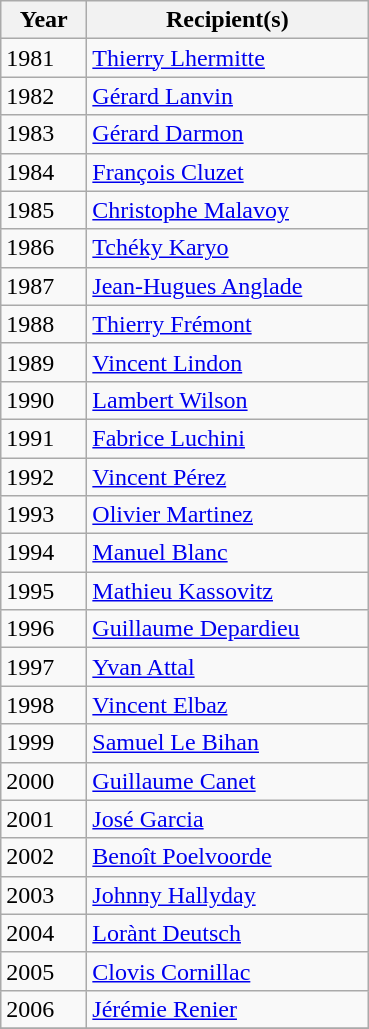<table class="wikitable plainrowheaders">
<tr>
<th scope="col" width="50">Year</th>
<th scope="col" width="180">Recipient(s)</th>
</tr>
<tr>
<td>1981</td>
<td><a href='#'>Thierry Lhermitte</a></td>
</tr>
<tr>
<td>1982</td>
<td><a href='#'>Gérard Lanvin</a></td>
</tr>
<tr>
<td>1983</td>
<td><a href='#'>Gérard Darmon</a></td>
</tr>
<tr>
<td>1984</td>
<td><a href='#'>François Cluzet</a></td>
</tr>
<tr>
<td>1985</td>
<td><a href='#'>Christophe Malavoy</a></td>
</tr>
<tr>
<td>1986</td>
<td><a href='#'>Tchéky Karyo</a></td>
</tr>
<tr>
<td>1987</td>
<td><a href='#'>Jean-Hugues Anglade</a></td>
</tr>
<tr>
<td>1988</td>
<td><a href='#'>Thierry Frémont</a></td>
</tr>
<tr>
<td>1989</td>
<td><a href='#'>Vincent Lindon</a></td>
</tr>
<tr>
<td>1990</td>
<td><a href='#'>Lambert Wilson</a></td>
</tr>
<tr>
<td>1991</td>
<td><a href='#'>Fabrice Luchini</a></td>
</tr>
<tr>
<td>1992</td>
<td><a href='#'>Vincent Pérez</a></td>
</tr>
<tr>
<td>1993</td>
<td><a href='#'>Olivier Martinez</a></td>
</tr>
<tr>
<td>1994</td>
<td><a href='#'>Manuel Blanc</a></td>
</tr>
<tr>
<td>1995</td>
<td><a href='#'>Mathieu Kassovitz</a></td>
</tr>
<tr>
<td>1996</td>
<td><a href='#'>Guillaume Depardieu</a></td>
</tr>
<tr>
<td>1997</td>
<td><a href='#'>Yvan Attal</a></td>
</tr>
<tr>
<td>1998</td>
<td><a href='#'>Vincent Elbaz</a></td>
</tr>
<tr>
<td>1999</td>
<td><a href='#'>Samuel Le Bihan</a></td>
</tr>
<tr>
<td>2000</td>
<td><a href='#'>Guillaume Canet</a></td>
</tr>
<tr>
<td>2001</td>
<td><a href='#'>José Garcia</a></td>
</tr>
<tr>
<td>2002</td>
<td><a href='#'>Benoît Poelvoorde</a></td>
</tr>
<tr>
<td>2003</td>
<td><a href='#'>Johnny Hallyday</a></td>
</tr>
<tr>
<td>2004</td>
<td><a href='#'>Lorànt Deutsch</a></td>
</tr>
<tr>
<td>2005</td>
<td><a href='#'>Clovis Cornillac</a></td>
</tr>
<tr>
<td>2006</td>
<td><a href='#'>Jérémie Renier</a></td>
</tr>
<tr>
</tr>
</table>
